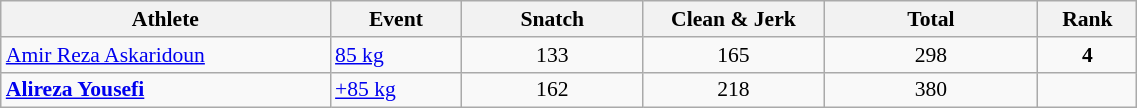<table class="wikitable" width="60%" style="text-align:center; font-size:90%">
<tr>
<th width="20%">Athlete</th>
<th width="8%">Event</th>
<th width="11%">Snatch</th>
<th width="11%">Clean & Jerk</th>
<th width="13%">Total</th>
<th width="6%">Rank</th>
</tr>
<tr>
<td align="left"><a href='#'>Amir Reza Askaridoun</a></td>
<td align="left"><a href='#'>85 kg</a></td>
<td>133</td>
<td>165</td>
<td>298</td>
<td><strong>4</strong></td>
</tr>
<tr>
<td align="left"><strong><a href='#'>Alireza Yousefi</a></strong></td>
<td align="left"><a href='#'>+85 kg</a></td>
<td>162</td>
<td>218</td>
<td>380</td>
<td></td>
</tr>
</table>
